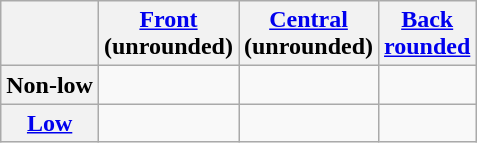<table class="wikitable" style="text-align:center">
<tr>
<th></th>
<th><a href='#'>Front</a><br>(unrounded)</th>
<th><a href='#'>Central</a><br>(unrounded)</th>
<th><a href='#'>Back</a><br><a href='#'>rounded</a></th>
</tr>
<tr>
<th>Non-low</th>
<td></td>
<td></td>
<td></td>
</tr>
<tr>
<th><a href='#'>Low</a></th>
<td></td>
<td></td>
<td></td>
</tr>
</table>
